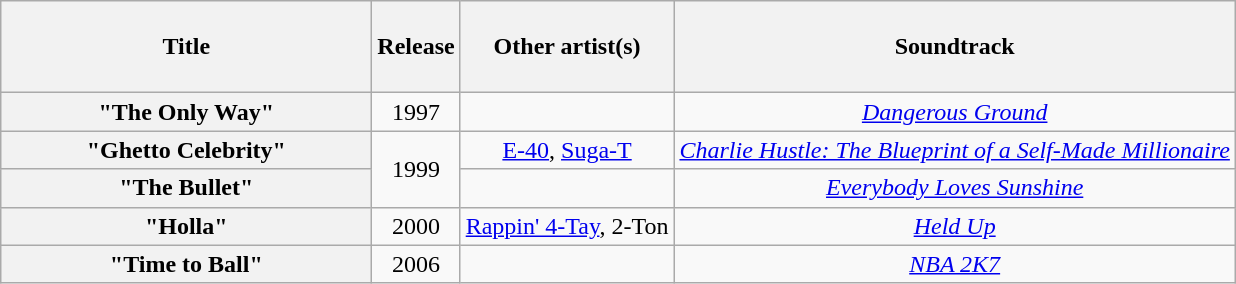<table class="wikitable plainrowheaders" style="text-align:center;">
<tr>
<th scope="col" style="width:15em;"><br>Title<br><br></th>
<th scope="col">Release</th>
<th scope="col">Other artist(s)</th>
<th scope="col">Soundtrack</th>
</tr>
<tr>
<th scope="row">"The Only Way"</th>
<td>1997</td>
<td></td>
<td><em><a href='#'>Dangerous Ground</a></em></td>
</tr>
<tr>
<th scope="row">"Ghetto Celebrity"</th>
<td rowspan="2">1999</td>
<td><a href='#'>E-40</a>, <a href='#'>Suga-T</a></td>
<td><em><a href='#'>Charlie Hustle: The Blueprint of a Self-Made Millionaire</a></em></td>
</tr>
<tr>
<th scope="row">"The Bullet"</th>
<td></td>
<td><em><a href='#'>Everybody Loves Sunshine</a></em></td>
</tr>
<tr>
<th scope="row">"Holla"</th>
<td>2000</td>
<td><a href='#'>Rappin' 4-Tay</a>, 2-Ton</td>
<td><em><a href='#'>Held Up</a></em></td>
</tr>
<tr>
<th scope="row">"Time to Ball"</th>
<td>2006</td>
<td></td>
<td><em><a href='#'>NBA 2K7</a></em></td>
</tr>
</table>
